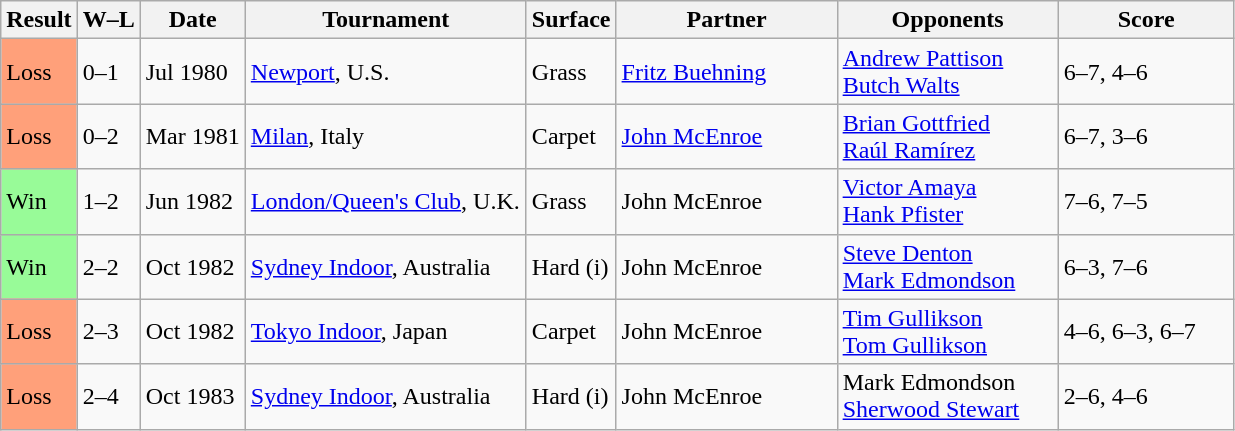<table class="sortable wikitable">
<tr>
<th>Result</th>
<th class="unsortable">W–L</th>
<th>Date</th>
<th style="width:180px">Tournament</th>
<th style="width:50px">Surface</th>
<th style="width:140px">Partner</th>
<th style="width:140px">Opponents</th>
<th style="width:110px" class="unsortable">Score</th>
</tr>
<tr>
<td style="background:#ffa07a;">Loss</td>
<td>0–1</td>
<td>Jul 1980</td>
<td><a href='#'>Newport</a>, U.S.</td>
<td>Grass</td>
<td> <a href='#'>Fritz Buehning</a></td>
<td> <a href='#'>Andrew Pattison</a> <br>  <a href='#'>Butch Walts</a></td>
<td>6–7, 4–6</td>
</tr>
<tr>
<td style="background:#ffa07a;">Loss</td>
<td>0–2</td>
<td>Mar 1981</td>
<td><a href='#'>Milan</a>, Italy</td>
<td>Carpet</td>
<td> <a href='#'>John McEnroe</a></td>
<td> <a href='#'>Brian Gottfried</a> <br>  <a href='#'>Raúl Ramírez</a></td>
<td>6–7, 3–6</td>
</tr>
<tr>
<td style="background:#98fb98;">Win</td>
<td>1–2</td>
<td>Jun 1982</td>
<td><a href='#'>London/Queen's Club</a>, U.K.</td>
<td>Grass</td>
<td> John McEnroe</td>
<td> <a href='#'>Victor Amaya</a> <br>  <a href='#'>Hank Pfister</a></td>
<td>7–6, 7–5</td>
</tr>
<tr>
<td style="background:#98fb98;">Win</td>
<td>2–2</td>
<td>Oct 1982</td>
<td><a href='#'>Sydney Indoor</a>, Australia</td>
<td>Hard (i)</td>
<td> John McEnroe</td>
<td> <a href='#'>Steve Denton</a> <br>  <a href='#'>Mark Edmondson</a></td>
<td>6–3, 7–6</td>
</tr>
<tr>
<td style="background:#ffa07a;">Loss</td>
<td>2–3</td>
<td>Oct 1982</td>
<td><a href='#'>Tokyo Indoor</a>, Japan</td>
<td>Carpet</td>
<td> John McEnroe</td>
<td> <a href='#'>Tim Gullikson</a> <br>  <a href='#'>Tom Gullikson</a></td>
<td>4–6, 6–3, 6–7</td>
</tr>
<tr>
<td style="background:#ffa07a;">Loss</td>
<td>2–4</td>
<td>Oct 1983</td>
<td><a href='#'>Sydney Indoor</a>, Australia</td>
<td>Hard (i)</td>
<td> John McEnroe</td>
<td> Mark Edmondson <br>  <a href='#'>Sherwood Stewart</a></td>
<td>2–6, 4–6</td>
</tr>
</table>
